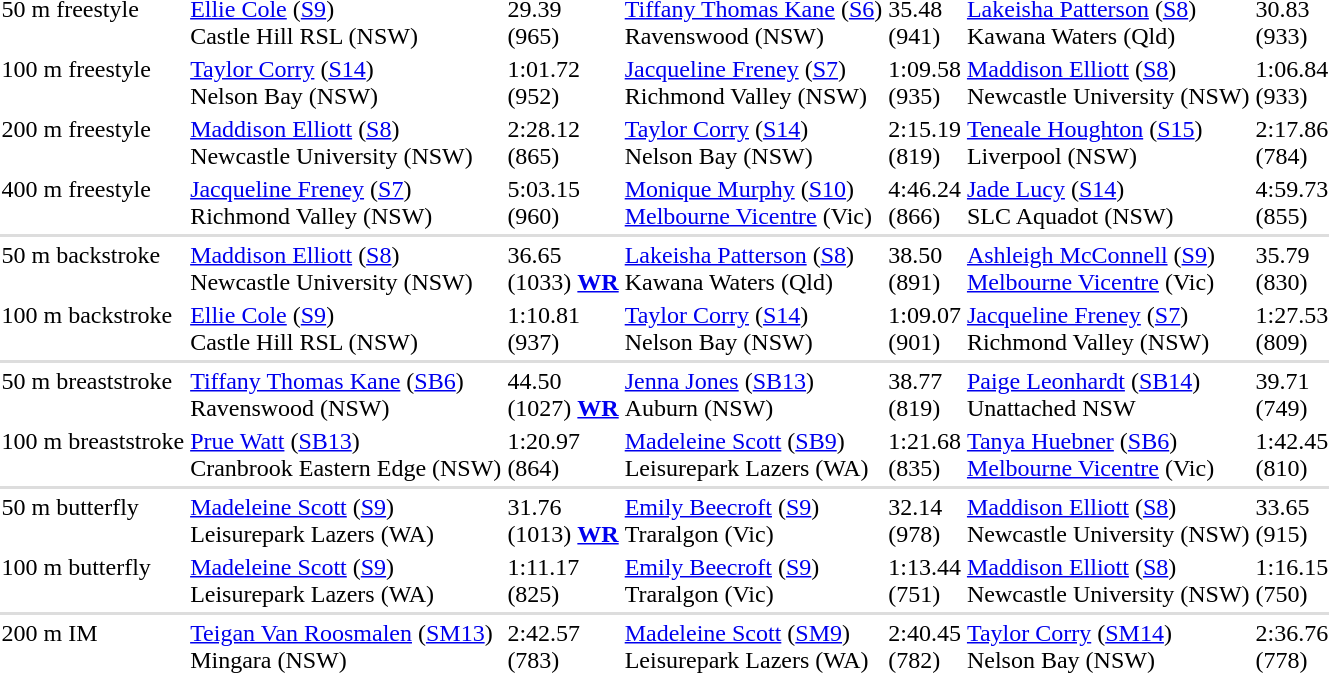<table>
<tr valign="top">
<td>50 m freestyle</td>
<td><a href='#'>Ellie Cole</a> (<a href='#'>S9</a>)<br>Castle Hill RSL (NSW)</td>
<td>29.39<br>(965)</td>
<td><a href='#'>Tiffany Thomas Kane</a> (<a href='#'>S6</a>)<br>Ravenswood (NSW)</td>
<td>35.48<br>(941)</td>
<td><a href='#'>Lakeisha Patterson</a> (<a href='#'>S8</a>)<br>Kawana Waters (Qld)</td>
<td>30.83<br>(933)</td>
</tr>
<tr valign="top">
<td>100 m freestyle</td>
<td><a href='#'>Taylor Corry</a> (<a href='#'>S14</a>)<br>Nelson Bay (NSW)</td>
<td>1:01.72<br>(952)</td>
<td><a href='#'>Jacqueline Freney</a> (<a href='#'>S7</a>)<br>Richmond Valley (NSW)</td>
<td>1:09.58<br>(935)</td>
<td><a href='#'>Maddison Elliott</a> (<a href='#'>S8</a>)<br>Newcastle University (NSW)</td>
<td>1:06.84<br>(933)</td>
</tr>
<tr valign="top">
<td>200 m freestyle</td>
<td><a href='#'>Maddison Elliott</a> (<a href='#'>S8</a>)<br>Newcastle University (NSW)</td>
<td>2:28.12<br>(865)</td>
<td><a href='#'>Taylor Corry</a> (<a href='#'>S14</a>)<br>Nelson Bay (NSW)</td>
<td>2:15.19<br>(819)</td>
<td><a href='#'>Teneale Houghton</a> (<a href='#'>S15</a>)<br>Liverpool (NSW)</td>
<td>2:17.86<br>(784)</td>
</tr>
<tr valign="top">
<td>400 m freestyle</td>
<td><a href='#'>Jacqueline Freney</a> (<a href='#'>S7</a>)<br>Richmond Valley (NSW)</td>
<td>5:03.15<br>(960)</td>
<td><a href='#'>Monique Murphy</a> (<a href='#'>S10</a>)<br><a href='#'>Melbourne Vicentre</a> (Vic)</td>
<td>4:46.24<br>(866)</td>
<td><a href='#'>Jade Lucy</a> (<a href='#'>S14</a>)<br>SLC Aquadot (NSW)</td>
<td>4:59.73<br>(855)</td>
</tr>
<tr bgcolor=#DDDDDD>
<td colspan=7></td>
</tr>
<tr valign="top">
<td>50 m backstroke</td>
<td><a href='#'>Maddison Elliott</a> (<a href='#'>S8</a>)<br>Newcastle University (NSW)</td>
<td>36.65<br>(1033) <strong><a href='#'>WR</a></strong></td>
<td><a href='#'>Lakeisha Patterson</a> (<a href='#'>S8</a>)<br>Kawana Waters (Qld)</td>
<td>38.50<br>(891)</td>
<td><a href='#'>Ashleigh McConnell</a> (<a href='#'>S9</a>)<br><a href='#'>Melbourne Vicentre</a> (Vic)</td>
<td>35.79<br>(830)</td>
</tr>
<tr valign="top">
<td>100 m backstroke</td>
<td><a href='#'>Ellie Cole</a> (<a href='#'>S9</a>)<br>Castle Hill RSL (NSW)</td>
<td>1:10.81<br>(937)</td>
<td><a href='#'>Taylor Corry</a> (<a href='#'>S14</a>)<br>Nelson Bay (NSW)</td>
<td>1:09.07<br>(901)</td>
<td><a href='#'>Jacqueline Freney</a> (<a href='#'>S7</a>)<br>Richmond Valley (NSW)</td>
<td>1:27.53<br>(809)</td>
</tr>
<tr bgcolor=#DDDDDD>
<td colspan=7></td>
</tr>
<tr valign="top">
<td>50 m breaststroke</td>
<td><a href='#'>Tiffany Thomas Kane</a> (<a href='#'>SB6</a>)<br>Ravenswood (NSW)</td>
<td>44.50<br>(1027) <strong><a href='#'>WR</a></strong></td>
<td><a href='#'>Jenna Jones</a> (<a href='#'>SB13</a>)<br>Auburn (NSW)</td>
<td>38.77<br>(819)</td>
<td><a href='#'>Paige Leonhardt</a> (<a href='#'>SB14</a>)<br>Unattached NSW</td>
<td>39.71<br>(749)</td>
</tr>
<tr valign="top">
<td>100 m breaststroke</td>
<td><a href='#'>Prue Watt</a> (<a href='#'>SB13</a>)<br>Cranbrook Eastern Edge (NSW)</td>
<td>1:20.97<br>(864)</td>
<td><a href='#'>Madeleine Scott</a> (<a href='#'>SB9</a>)<br>Leisurepark Lazers (WA)</td>
<td>1:21.68<br>(835)</td>
<td><a href='#'>Tanya Huebner</a> (<a href='#'>SB6</a>)<br><a href='#'>Melbourne Vicentre</a> (Vic)</td>
<td>1:42.45<br>(810)</td>
</tr>
<tr bgcolor=#DDDDDD>
<td colspan=7></td>
</tr>
<tr valign="top">
<td>50 m butterfly</td>
<td><a href='#'>Madeleine Scott</a> (<a href='#'>S9</a>)<br>Leisurepark Lazers (WA)</td>
<td>31.76<br>(1013) <strong><a href='#'>WR</a></strong></td>
<td><a href='#'>Emily Beecroft</a> (<a href='#'>S9</a>)<br>Traralgon (Vic)</td>
<td>32.14<br>(978)</td>
<td><a href='#'>Maddison Elliott</a> (<a href='#'>S8</a>)<br>Newcastle University (NSW)</td>
<td>33.65<br>(915)</td>
</tr>
<tr valign="top">
<td>100 m butterfly</td>
<td><a href='#'>Madeleine Scott</a> (<a href='#'>S9</a>)<br>Leisurepark Lazers (WA)</td>
<td>1:11.17<br>(825)</td>
<td><a href='#'>Emily Beecroft</a> (<a href='#'>S9</a>)<br>Traralgon (Vic)</td>
<td>1:13.44<br>(751)</td>
<td><a href='#'>Maddison Elliott</a> (<a href='#'>S8</a>)<br>Newcastle University (NSW)</td>
<td>1:16.15<br>(750)</td>
</tr>
<tr bgcolor=#DDDDDD>
<td colspan=7></td>
</tr>
<tr valign="top">
<td>200 m IM</td>
<td><a href='#'>Teigan Van Roosmalen</a> (<a href='#'>SM13</a>)<br>Mingara (NSW)</td>
<td>2:42.57<br>(783)</td>
<td><a href='#'>Madeleine Scott</a> (<a href='#'>SM9</a>)<br>Leisurepark Lazers (WA)</td>
<td>2:40.45<br>(782)</td>
<td><a href='#'>Taylor Corry</a> (<a href='#'>SM14</a>)<br>Nelson Bay (NSW)</td>
<td>2:36.76<br>(778)</td>
</tr>
</table>
